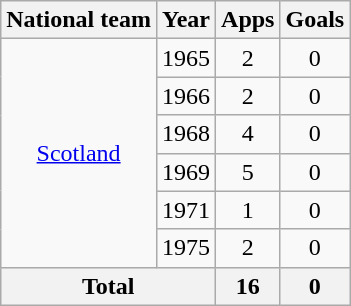<table class=wikitable style="text-align: center;">
<tr>
<th>National team</th>
<th>Year</th>
<th>Apps</th>
<th>Goals</th>
</tr>
<tr>
<td rowspan="6"><a href='#'>Scotland</a></td>
<td>1965</td>
<td>2</td>
<td>0</td>
</tr>
<tr>
<td>1966</td>
<td>2</td>
<td>0</td>
</tr>
<tr>
<td>1968</td>
<td>4</td>
<td>0</td>
</tr>
<tr>
<td>1969</td>
<td>5</td>
<td>0</td>
</tr>
<tr>
<td>1971</td>
<td>1</td>
<td>0</td>
</tr>
<tr>
<td>1975</td>
<td>2</td>
<td>0</td>
</tr>
<tr>
<th colspan=2>Total</th>
<th>16</th>
<th>0</th>
</tr>
</table>
